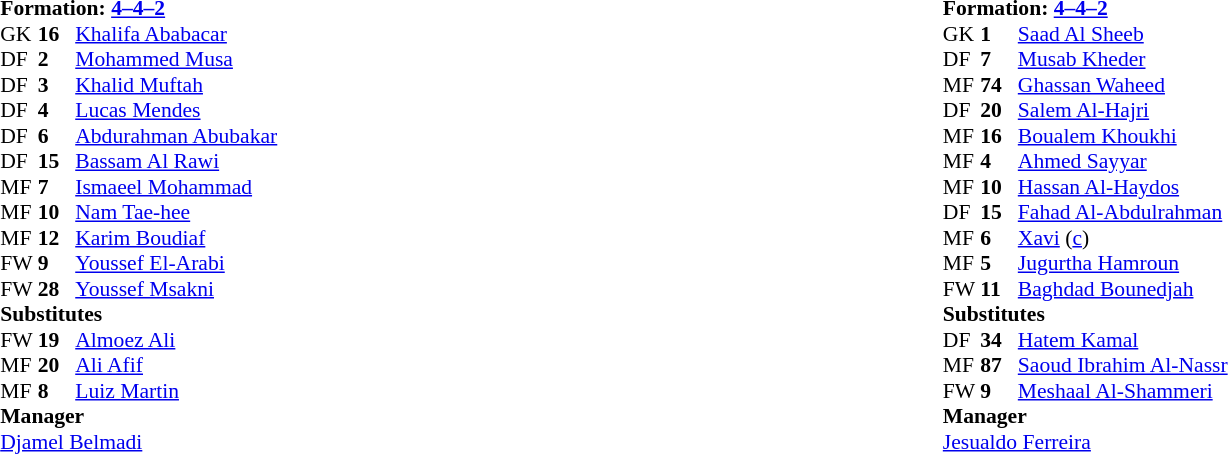<table style="width:100%;">
<tr>
<td style="vertical-align:top; width:50%;"><br><table cellspacing="0" cellpadding="0" style="font-size:90%; margin:auto;">
<tr>
<td colspan=4><strong>Formation: <a href='#'>4–4–2</a></strong></td>
</tr>
<tr>
<th width=25></th>
<th width=25></th>
</tr>
<tr>
<td>GK</td>
<td><strong>16</strong></td>
<td> <a href='#'>Khalifa Ababacar</a></td>
</tr>
<tr>
<td>DF</td>
<td><strong>2</strong></td>
<td> <a href='#'>Mohammed Musa</a></td>
</tr>
<tr>
<td>DF</td>
<td><strong>3</strong></td>
<td> <a href='#'>Khalid Muftah</a></td>
<td></td>
<td></td>
</tr>
<tr>
<td>DF</td>
<td><strong>4</strong></td>
<td> <a href='#'>Lucas Mendes</a></td>
</tr>
<tr>
<td>DF</td>
<td><strong>6</strong></td>
<td> <a href='#'>Abdurahman Abubakar</a></td>
</tr>
<tr>
<td>DF</td>
<td><strong>15</strong></td>
<td> <a href='#'>Bassam Al Rawi</a></td>
<td></td>
<td></td>
</tr>
<tr>
<td>MF</td>
<td><strong>7</strong></td>
<td> <a href='#'>Ismaeel Mohammad</a></td>
<td></td>
<td></td>
</tr>
<tr>
<td>MF</td>
<td><strong>10</strong></td>
<td> <a href='#'>Nam Tae-hee</a></td>
</tr>
<tr>
<td>MF</td>
<td><strong>12</strong></td>
<td> <a href='#'>Karim Boudiaf</a></td>
</tr>
<tr>
<td>FW</td>
<td><strong>9</strong></td>
<td> <a href='#'>Youssef El-Arabi</a></td>
</tr>
<tr>
<td>FW</td>
<td><strong>28</strong></td>
<td> <a href='#'>Youssef Msakni</a></td>
</tr>
<tr>
<td colspan=3><strong>Substitutes</strong></td>
</tr>
<tr>
<td>FW</td>
<td><strong>19</strong></td>
<td> <a href='#'>Almoez Ali</a></td>
<td></td>
<td></td>
</tr>
<tr>
<td>MF</td>
<td><strong>20</strong></td>
<td> <a href='#'>Ali Afif</a></td>
<td></td>
<td></td>
</tr>
<tr>
<td>MF</td>
<td><strong>8</strong></td>
<td> <a href='#'>Luiz Martin</a></td>
<td></td>
<td></td>
</tr>
<tr>
<td colspan=3><strong>Manager</strong></td>
</tr>
<tr>
<td colspan=4> <a href='#'>Djamel Belmadi</a></td>
</tr>
</table>
</td>
<td><br><table cellspacing="0" cellpadding="0" style="font-size:90%; margin:auto;">
<tr>
<td colspan=4><strong>Formation: <a href='#'>4–4–2</a></strong></td>
</tr>
<tr>
<th width=25></th>
<th width=25></th>
</tr>
<tr>
<td>GK</td>
<td><strong>1</strong></td>
<td> <a href='#'>Saad Al Sheeb</a></td>
</tr>
<tr>
<td>DF</td>
<td><strong>7</strong></td>
<td> <a href='#'>Musab Kheder</a></td>
</tr>
<tr>
<td>MF</td>
<td><strong>74</strong></td>
<td> <a href='#'>Ghassan Waheed</a></td>
</tr>
<tr>
<td>DF</td>
<td><strong>20</strong></td>
<td> <a href='#'>Salem Al-Hajri</a></td>
</tr>
<tr>
<td>MF</td>
<td><strong>16</strong></td>
<td> <a href='#'>Boualem Khoukhi</a></td>
</tr>
<tr>
<td>MF</td>
<td><strong>4</strong></td>
<td> <a href='#'>Ahmed Sayyar</a></td>
<td></td>
<td></td>
</tr>
<tr>
<td>MF</td>
<td><strong>10</strong></td>
<td> <a href='#'>Hassan Al-Haydos</a></td>
</tr>
<tr>
<td>DF</td>
<td><strong>15</strong></td>
<td> <a href='#'>Fahad Al-Abdulrahman</a></td>
<td></td>
<td></td>
</tr>
<tr>
<td>MF</td>
<td><strong>6</strong></td>
<td> <a href='#'>Xavi</a> (<a href='#'>c</a>)</td>
</tr>
<tr>
<td>MF</td>
<td><strong>5</strong></td>
<td> <a href='#'>Jugurtha Hamroun</a></td>
</tr>
<tr>
<td>FW</td>
<td><strong>11</strong></td>
<td> <a href='#'>Baghdad Bounedjah</a></td>
<td></td>
<td></td>
</tr>
<tr>
<td colspan=3><strong>Substitutes</strong></td>
</tr>
<tr>
<td>DF</td>
<td><strong>34</strong></td>
<td> <a href='#'>Hatem Kamal</a></td>
<td></td>
<td></td>
</tr>
<tr>
<td>MF</td>
<td><strong>87</strong></td>
<td> <a href='#'>Saoud Ibrahim Al-Nassr</a></td>
<td></td>
<td></td>
</tr>
<tr>
<td>FW</td>
<td><strong>9</strong></td>
<td> <a href='#'>Meshaal Al-Shammeri</a></td>
<td></td>
<td></td>
</tr>
<tr>
<td colspan=3><strong>Manager</strong></td>
</tr>
<tr>
<td colspan=4> <a href='#'>Jesualdo Ferreira</a></td>
</tr>
</table>
</td>
</tr>
</table>
